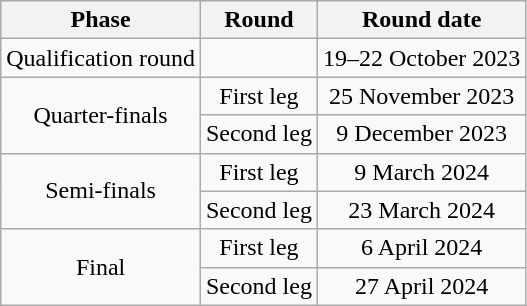<table class="wikitable" style="text-align:center">
<tr>
<th>Phase</th>
<th>Round</th>
<th>Round date</th>
</tr>
<tr>
<td>Qualification round</td>
<td></td>
<td>19–22 October 2023</td>
</tr>
<tr>
<td rowspan=2>Quarter-finals</td>
<td>First leg</td>
<td>25 November 2023</td>
</tr>
<tr>
<td>Second leg</td>
<td>9 December 2023</td>
</tr>
<tr>
<td rowspan=2>Semi-finals</td>
<td>First leg</td>
<td>9 March 2024</td>
</tr>
<tr>
<td>Second leg</td>
<td>23 March 2024</td>
</tr>
<tr>
<td rowspan=2>Final</td>
<td>First leg</td>
<td>6 April 2024</td>
</tr>
<tr>
<td>Second leg</td>
<td>27 April 2024</td>
</tr>
</table>
